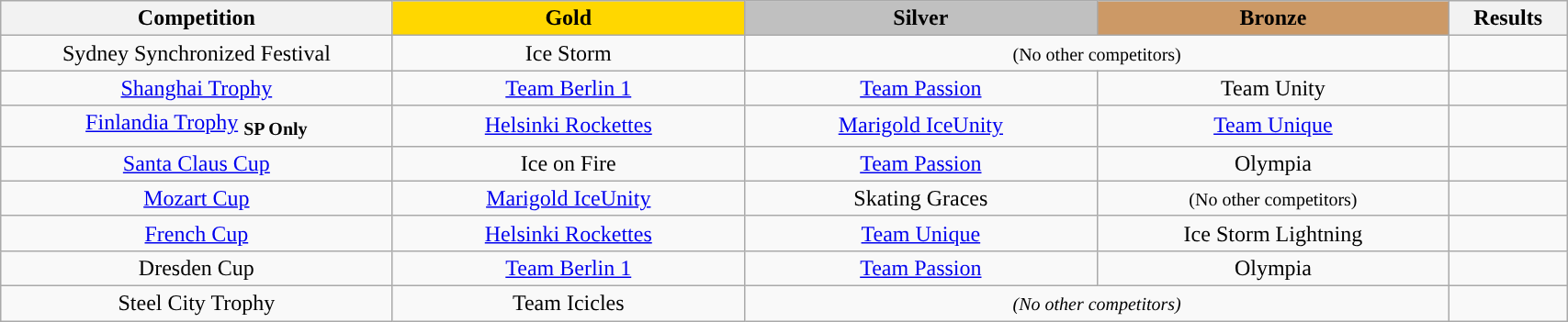<table class="wikitable" style="text-align:center; width:90%;">
<tr>
<th scope="col" style="text-align:center; width:25%;">Competition</th>
<td scope="col" style="text-align:center; width:22.5%; background:gold"><strong>Gold</strong></td>
<td scope="col" style="text-align:center; width:22.5%; background:silver"><strong>Silver</strong></td>
<td scope="col" style="text-align:center; width:22.5%; background:#c96"><strong>Bronze</strong></td>
<th scope="col" style="text-align:center; width:7.5%;">Results</th>
</tr>
<tr>
<td align="center">Sydney Synchronized Festival</td>
<td>Ice Storm</td>
<td colspan="2"><small>(No other competitors)</small></td>
<td></td>
</tr>
<tr>
<td><a href='#'>Shanghai Trophy</a></td>
<td><a href='#'>Team Berlin 1</a></td>
<td><a href='#'>Team Passion</a></td>
<td>Team Unity</td>
<td></td>
</tr>
<tr>
<td><a href='#'>Finlandia Trophy</a> <strong><sub>SP Only</sub></strong></td>
<td><a href='#'>Helsinki Rockettes</a></td>
<td><a href='#'>Marigold IceUnity</a></td>
<td><a href='#'>Team Unique</a></td>
<td></td>
</tr>
<tr>
<td><a href='#'>Santa Claus Cup</a></td>
<td>Ice on Fire</td>
<td><a href='#'>Team Passion</a></td>
<td>Olympia</td>
<td></td>
</tr>
<tr>
<td><a href='#'>Mozart Cup</a></td>
<td><a href='#'>Marigold IceUnity</a></td>
<td>Skating Graces</td>
<td><small>(No other competitors)</small></td>
<td></td>
</tr>
<tr>
<td><a href='#'>French Cup</a></td>
<td><a href='#'>Helsinki Rockettes</a></td>
<td><a href='#'>Team Unique</a></td>
<td>Ice Storm Lightning</td>
<td></td>
</tr>
<tr>
<td>Dresden Cup</td>
<td><a href='#'>Team Berlin 1</a></td>
<td><a href='#'>Team Passion</a></td>
<td>Olympia</td>
<td></td>
</tr>
<tr>
<td>Steel City Trophy</td>
<td>Team Icicles</td>
<td colspan="2"><small><em>(No other competitors)</em></small></td>
<td></td>
</tr>
</table>
